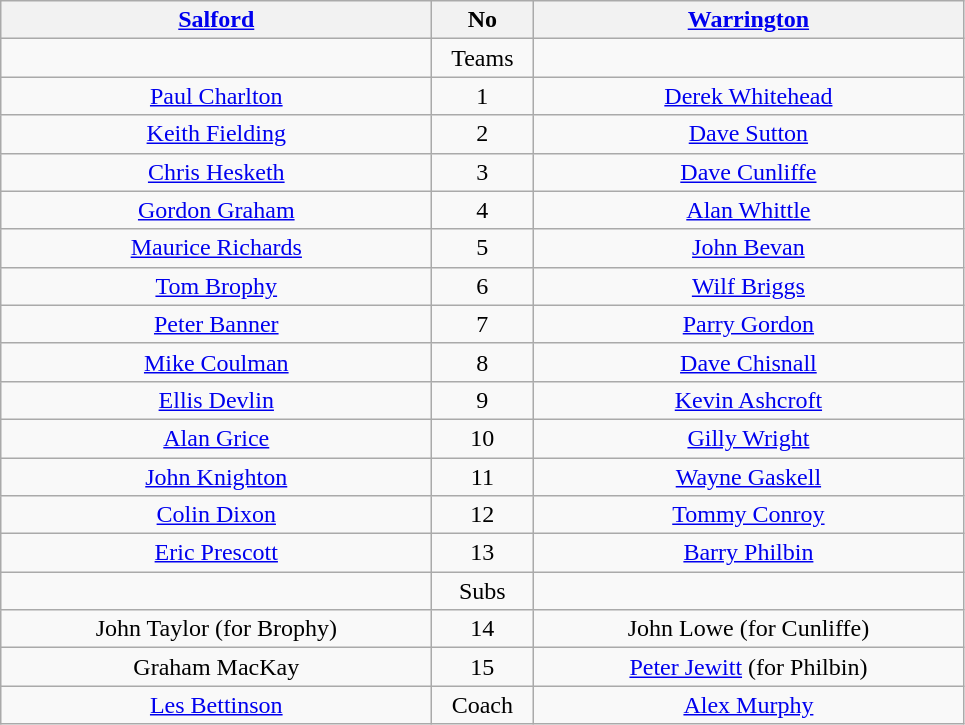<table class="wikitable" style="text-align:center;">
<tr>
<th width=280 abbr=winner><a href='#'>Salford</a></th>
<th width=60 abbr="Number">No</th>
<th width=280 abbr=runner-up><a href='#'>Warrington</a></th>
</tr>
<tr>
<td></td>
<td>Teams</td>
<td></td>
</tr>
<tr>
<td><a href='#'>Paul Charlton</a></td>
<td>1</td>
<td><a href='#'>Derek Whitehead</a></td>
</tr>
<tr>
<td><a href='#'>Keith Fielding</a></td>
<td>2</td>
<td><a href='#'>Dave Sutton</a></td>
</tr>
<tr>
<td><a href='#'>Chris Hesketh</a></td>
<td>3</td>
<td><a href='#'>Dave Cunliffe</a></td>
</tr>
<tr>
<td><a href='#'>Gordon Graham</a></td>
<td>4</td>
<td><a href='#'>Alan Whittle</a></td>
</tr>
<tr>
<td><a href='#'>Maurice Richards</a></td>
<td>5</td>
<td><a href='#'>John Bevan</a></td>
</tr>
<tr>
<td><a href='#'>Tom Brophy</a></td>
<td>6</td>
<td><a href='#'>Wilf Briggs</a></td>
</tr>
<tr>
<td><a href='#'>Peter Banner</a></td>
<td>7</td>
<td><a href='#'>Parry Gordon</a></td>
</tr>
<tr>
<td><a href='#'>Mike Coulman</a></td>
<td>8</td>
<td><a href='#'>Dave Chisnall</a></td>
</tr>
<tr>
<td><a href='#'>Ellis Devlin</a></td>
<td>9</td>
<td><a href='#'>Kevin Ashcroft</a></td>
</tr>
<tr>
<td><a href='#'>Alan Grice</a></td>
<td>10</td>
<td><a href='#'>Gilly Wright</a></td>
</tr>
<tr>
<td><a href='#'>John Knighton</a></td>
<td>11</td>
<td><a href='#'>Wayne Gaskell</a></td>
</tr>
<tr>
<td><a href='#'>Colin Dixon</a></td>
<td>12</td>
<td><a href='#'>Tommy Conroy</a></td>
</tr>
<tr>
<td><a href='#'>Eric Prescott</a></td>
<td>13</td>
<td><a href='#'>Barry Philbin</a></td>
</tr>
<tr>
<td></td>
<td>Subs</td>
<td></td>
</tr>
<tr>
<td>John Taylor (for Brophy)</td>
<td>14</td>
<td>John Lowe (for Cunliffe)</td>
</tr>
<tr>
<td>Graham MacKay</td>
<td>15</td>
<td><a href='#'>Peter Jewitt</a> (for Philbin)</td>
</tr>
<tr>
<td><a href='#'>Les Bettinson</a></td>
<td>Coach</td>
<td><a href='#'>Alex Murphy</a></td>
</tr>
</table>
